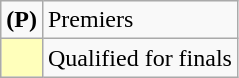<table class=wikitable>
<tr>
<td><strong>(P)</strong></td>
<td>Premiers</td>
</tr>
<tr>
<td bgcolor=FFFFBB></td>
<td>Qualified for finals</td>
</tr>
</table>
